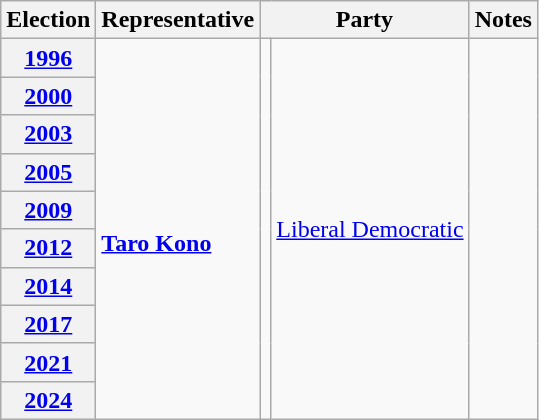<table class=wikitable>
<tr valign=bottom>
<th>Election</th>
<th>Representative</th>
<th colspan="2">Party</th>
<th>Notes</th>
</tr>
<tr>
<th><a href='#'>1996</a></th>
<td rowspan="10"><br><strong><a href='#'>Taro Kono</a></strong></td>
<td rowspan="10" bgcolor=></td>
<td rowspan="10"><a href='#'>Liberal Democratic</a></td>
<td rowspan="10"></td>
</tr>
<tr>
<th><a href='#'>2000</a></th>
</tr>
<tr>
<th><a href='#'>2003</a></th>
</tr>
<tr>
<th><a href='#'>2005</a></th>
</tr>
<tr>
<th><a href='#'>2009</a></th>
</tr>
<tr>
<th><a href='#'>2012</a></th>
</tr>
<tr>
<th><a href='#'>2014</a></th>
</tr>
<tr>
<th><a href='#'>2017</a></th>
</tr>
<tr>
<th><a href='#'>2021</a></th>
</tr>
<tr>
<th><a href='#'>2024</a></th>
</tr>
</table>
